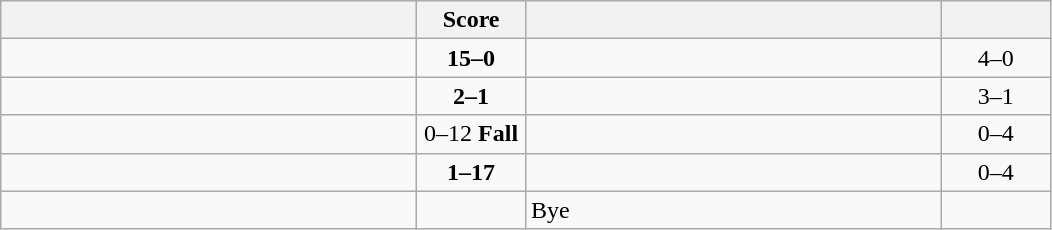<table class="wikitable" style="text-align: center; ">
<tr>
<th align="right" width="270"></th>
<th width="65">Score</th>
<th align="left" width="270"></th>
<th width="65"></th>
</tr>
<tr>
<td align="left"><strong></strong></td>
<td><strong>15–0</strong></td>
<td align="left"></td>
<td>4–0 <strong></strong></td>
</tr>
<tr>
<td align="left"><strong></strong></td>
<td><strong>2–1</strong></td>
<td align="left"></td>
<td>3–1 <strong></strong></td>
</tr>
<tr>
<td align="left"></td>
<td>0–12 <strong>Fall</strong></td>
<td align="left"><strong></strong></td>
<td>0–4 <strong></strong></td>
</tr>
<tr>
<td align="left"></td>
<td><strong>1–17</strong></td>
<td align="left"><strong></strong></td>
<td>0–4 <strong></strong></td>
</tr>
<tr>
<td align="left"><strong></strong></td>
<td></td>
<td align="left">Bye</td>
<td></td>
</tr>
</table>
